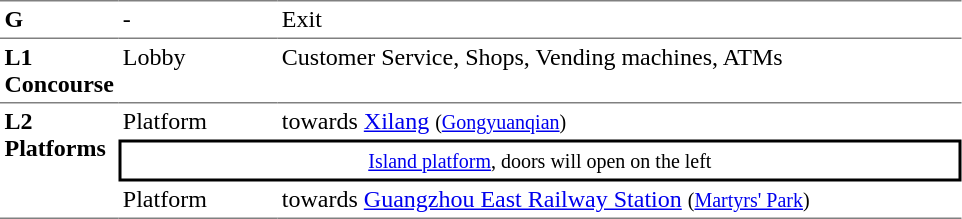<table table border=0 cellspacing=0 cellpadding=3>
<tr>
<td style="border-top:solid 1px gray;" width=50 valign=top><strong>G</strong></td>
<td style="border-top:solid 1px gray;" width=100 valign=top>-</td>
<td style="border-top:solid 1px gray;" width=450 valign=top>Exit</td>
</tr>
<tr>
<td style="border-bottom:solid 1px gray; border-top:solid 1px gray;" valign=top width=50><strong>L1<br>Concourse</strong></td>
<td style="border-bottom:solid 1px gray; border-top:solid 1px gray;" valign=top width=100>Lobby</td>
<td style="border-bottom:solid 1px gray; border-top:solid 1px gray;" valign=top width=450>Customer Service, Shops, Vending machines, ATMs</td>
</tr>
<tr>
<td style="border-bottom:solid 1px gray;" rowspan=3 valign=top><strong>L2<br>Platforms</strong></td>
<td>Platform </td>
<td>  towards <a href='#'>Xilang</a> <small>(<a href='#'>Gongyuanqian</a>)</small></td>
</tr>
<tr>
<td style="border-right:solid 2px black;border-left:solid 2px black;border-top:solid 2px black;border-bottom:solid 2px black;text-align:center;" colspan=2><small><a href='#'>Island platform</a>, doors will open on the left</small></td>
</tr>
<tr>
<td style="border-bottom:solid 1px gray;">Platform </td>
<td style="border-bottom:solid 1px gray;"><span></span>  towards <a href='#'>Guangzhou East Railway Station</a> <small>(<a href='#'>Martyrs' Park</a>)</small> </td>
</tr>
</table>
